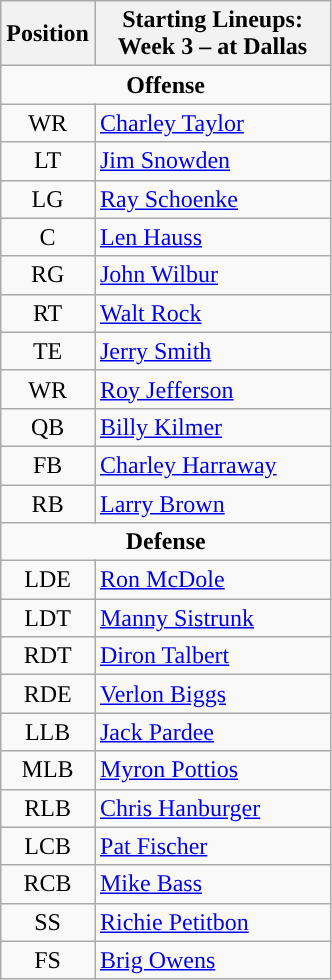<table class="wikitable">
<tr>
<th>Position</th>
<th width="150px" ">Starting Lineups: Week 3 – at Dallas</th>
</tr>
<tr>
<td colspan="2" style="text-align:center;"><strong>Offense</strong></td>
</tr>
<tr>
<td style="text-align:center;">WR</td>
<td><a href='#'>Charley Taylor</a></td>
</tr>
<tr>
<td style="text-align:center;">LT</td>
<td><a href='#'>Jim Snowden</a></td>
</tr>
<tr>
<td style="text-align:center;">LG</td>
<td><a href='#'>Ray Schoenke</a></td>
</tr>
<tr>
<td style="text-align:center;">C</td>
<td><a href='#'>Len Hauss</a></td>
</tr>
<tr>
<td style="text-align:center;">RG</td>
<td><a href='#'>John Wilbur</a></td>
</tr>
<tr>
<td style="text-align:center;">RT</td>
<td><a href='#'>Walt Rock</a></td>
</tr>
<tr>
<td style="text-align:center;">TE</td>
<td><a href='#'>Jerry Smith</a></td>
</tr>
<tr>
<td style="text-align:center;">WR</td>
<td><a href='#'>Roy Jefferson</a></td>
</tr>
<tr>
<td style="text-align:center;">QB</td>
<td><a href='#'>Billy Kilmer</a></td>
</tr>
<tr>
<td style="text-align:center;">FB</td>
<td><a href='#'>Charley Harraway</a></td>
</tr>
<tr>
<td style="text-align:center;">RB</td>
<td><a href='#'>Larry Brown</a></td>
</tr>
<tr>
<td colspan="2" style="text-align:center;"><strong>Defense</strong></td>
</tr>
<tr>
<td style="text-align:center;">LDE</td>
<td><a href='#'>Ron McDole</a></td>
</tr>
<tr>
<td style="text-align:center;">LDT</td>
<td><a href='#'>Manny Sistrunk</a></td>
</tr>
<tr>
<td style="text-align:center;">RDT</td>
<td><a href='#'>Diron Talbert</a></td>
</tr>
<tr>
<td style="text-align:center;">RDE</td>
<td><a href='#'>Verlon Biggs</a></td>
</tr>
<tr>
<td style="text-align:center;">LLB</td>
<td><a href='#'>Jack Pardee</a></td>
</tr>
<tr>
<td style="text-align:center;">MLB</td>
<td><a href='#'>Myron Pottios</a></td>
</tr>
<tr>
<td style="text-align:center;">RLB</td>
<td><a href='#'>Chris Hanburger</a></td>
</tr>
<tr>
<td style="text-align:center;">LCB</td>
<td><a href='#'>Pat Fischer</a></td>
</tr>
<tr>
<td style="text-align:center;">RCB</td>
<td><a href='#'>Mike Bass</a></td>
</tr>
<tr>
<td style="text-align:center;">SS</td>
<td><a href='#'>Richie Petitbon</a></td>
</tr>
<tr>
<td style="text-align:center;">FS</td>
<td><a href='#'>Brig Owens</a></td>
</tr>
</table>
